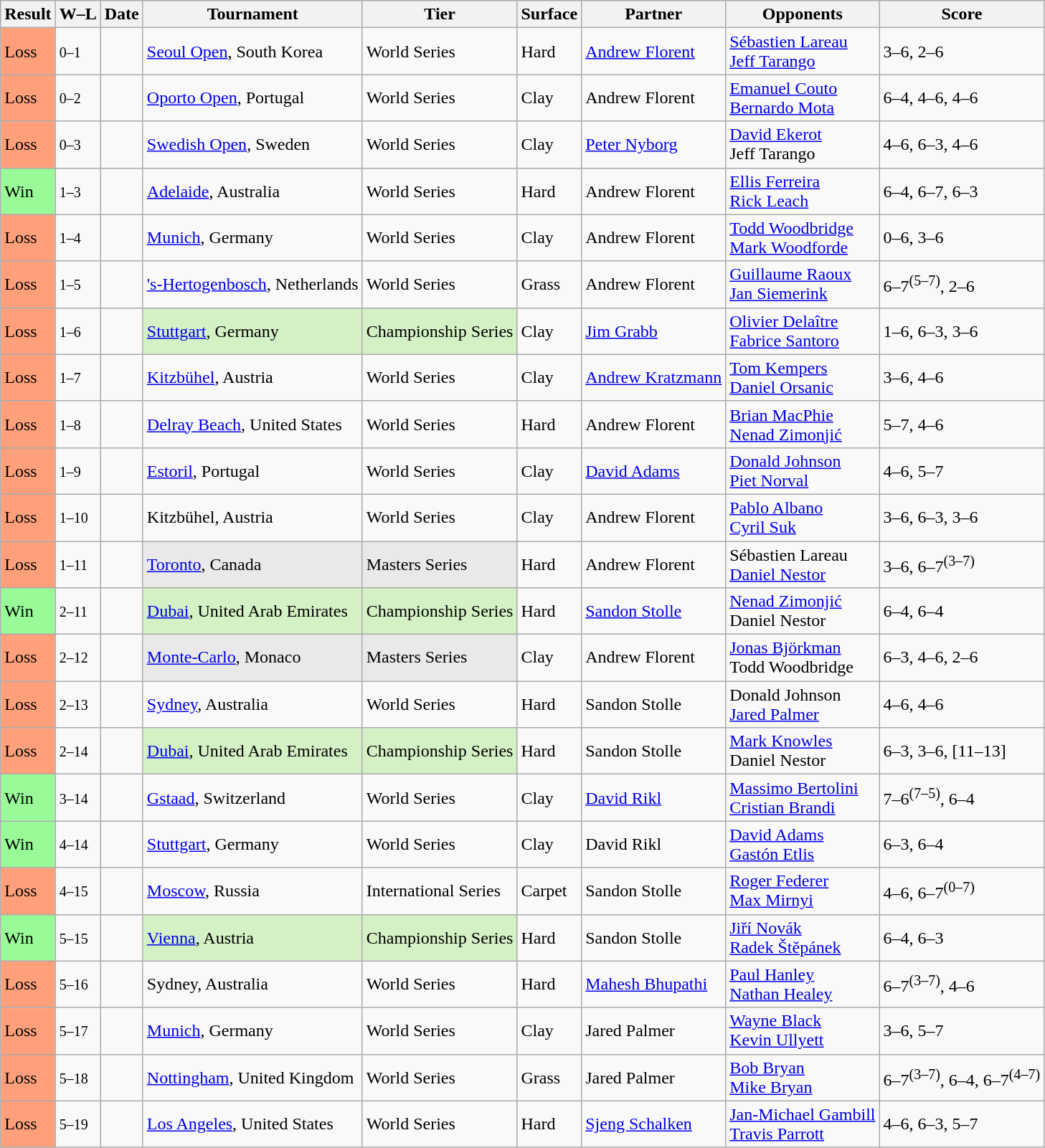<table class="sortable wikitable">
<tr>
<th>Result</th>
<th class="unsortable">W–L</th>
<th>Date</th>
<th>Tournament</th>
<th>Tier</th>
<th>Surface</th>
<th>Partner</th>
<th>Opponents</th>
<th class="unsortable">Score</th>
</tr>
<tr>
<td style="background:#ffa07a;">Loss</td>
<td><small>0–1</small></td>
<td><a href='#'></a></td>
<td><a href='#'>Seoul Open</a>, South Korea</td>
<td>World Series</td>
<td>Hard</td>
<td> <a href='#'>Andrew Florent</a></td>
<td> <a href='#'>Sébastien Lareau</a> <br>  <a href='#'>Jeff Tarango</a></td>
<td>3–6, 2–6</td>
</tr>
<tr>
<td style="background:#ffa07a;">Loss</td>
<td><small>0–2</small></td>
<td><a href='#'></a></td>
<td><a href='#'>Oporto Open</a>, Portugal</td>
<td>World Series</td>
<td>Clay</td>
<td> Andrew Florent</td>
<td> <a href='#'>Emanuel Couto</a> <br>  <a href='#'>Bernardo Mota</a></td>
<td>6–4, 4–6, 4–6</td>
</tr>
<tr>
<td style="background:#ffa07a;">Loss</td>
<td><small>0–3</small></td>
<td><a href='#'></a></td>
<td><a href='#'>Swedish Open</a>, Sweden</td>
<td>World Series</td>
<td>Clay</td>
<td> <a href='#'>Peter Nyborg</a></td>
<td> <a href='#'>David Ekerot</a> <br>  Jeff Tarango</td>
<td>4–6, 6–3, 4–6</td>
</tr>
<tr>
<td style="background:#98fb98;">Win</td>
<td><small>1–3</small></td>
<td><a href='#'></a></td>
<td><a href='#'>Adelaide</a>, Australia</td>
<td>World Series</td>
<td>Hard</td>
<td> Andrew Florent</td>
<td> <a href='#'>Ellis Ferreira</a> <br>  <a href='#'>Rick Leach</a></td>
<td>6–4, 6–7, 6–3</td>
</tr>
<tr>
<td style="background:#ffa07a;">Loss</td>
<td><small>1–4</small></td>
<td><a href='#'></a></td>
<td><a href='#'>Munich</a>, Germany</td>
<td>World Series</td>
<td>Clay</td>
<td> Andrew Florent</td>
<td> <a href='#'>Todd Woodbridge</a> <br>  <a href='#'>Mark Woodforde</a></td>
<td>0–6, 3–6</td>
</tr>
<tr>
<td style="background:#ffa07a;">Loss</td>
<td><small>1–5</small></td>
<td><a href='#'></a></td>
<td><a href='#'>'s-Hertogenbosch</a>, Netherlands</td>
<td>World Series</td>
<td>Grass</td>
<td> Andrew Florent</td>
<td> <a href='#'>Guillaume Raoux</a> <br>  <a href='#'>Jan Siemerink</a></td>
<td>6–7<sup>(5–7)</sup>, 2–6</td>
</tr>
<tr>
<td style="background:#ffa07a;">Loss</td>
<td><small>1–6</small></td>
<td><a href='#'></a></td>
<td style="background:#d4f1c5;"><a href='#'>Stuttgart</a>, Germany</td>
<td style="background:#d4f1c5;">Championship Series</td>
<td>Clay</td>
<td> <a href='#'>Jim Grabb</a></td>
<td> <a href='#'>Olivier Delaître</a> <br>  <a href='#'>Fabrice Santoro</a></td>
<td>1–6, 6–3, 3–6</td>
</tr>
<tr>
<td style="background:#ffa07a;">Loss</td>
<td><small>1–7</small></td>
<td><a href='#'></a></td>
<td><a href='#'>Kitzbühel</a>, Austria</td>
<td>World Series</td>
<td>Clay</td>
<td> <a href='#'>Andrew Kratzmann</a></td>
<td> <a href='#'>Tom Kempers</a> <br>  <a href='#'>Daniel Orsanic</a></td>
<td>3–6, 4–6</td>
</tr>
<tr>
<td style="background:#ffa07a;">Loss</td>
<td><small>1–8</small></td>
<td><a href='#'></a></td>
<td><a href='#'>Delray Beach</a>, United States</td>
<td>World Series</td>
<td>Hard</td>
<td> Andrew Florent</td>
<td> <a href='#'>Brian MacPhie</a> <br>  <a href='#'>Nenad Zimonjić</a></td>
<td>5–7, 4–6</td>
</tr>
<tr>
<td style="background:#ffa07a;">Loss</td>
<td><small>1–9</small></td>
<td><a href='#'></a></td>
<td><a href='#'>Estoril</a>, Portugal</td>
<td>World Series</td>
<td>Clay</td>
<td> <a href='#'>David Adams</a></td>
<td> <a href='#'>Donald Johnson</a> <br>  <a href='#'>Piet Norval</a></td>
<td>4–6, 5–7</td>
</tr>
<tr>
<td style="background:#ffa07a;">Loss</td>
<td><small>1–10</small></td>
<td><a href='#'></a></td>
<td>Kitzbühel, Austria</td>
<td>World Series</td>
<td>Clay</td>
<td> Andrew Florent</td>
<td> <a href='#'>Pablo Albano</a> <br>  <a href='#'>Cyril Suk</a></td>
<td>3–6, 6–3, 3–6</td>
</tr>
<tr>
<td style="background:#ffa07a;">Loss</td>
<td><small>1–11</small></td>
<td><a href='#'></a></td>
<td style="background:#e9e9e9;"><a href='#'>Toronto</a>, Canada</td>
<td style="background:#e9e9e9;">Masters Series</td>
<td>Hard</td>
<td> Andrew Florent</td>
<td> Sébastien Lareau <br>  <a href='#'>Daniel Nestor</a></td>
<td>3–6, 6–7<sup>(3–7)</sup></td>
</tr>
<tr>
<td style="background:#98fb98;">Win</td>
<td><small>2–11</small></td>
<td><a href='#'></a></td>
<td style="background:#d4f1c5;"><a href='#'>Dubai</a>, United Arab Emirates</td>
<td style="background:#d4f1c5;">Championship Series</td>
<td>Hard</td>
<td> <a href='#'>Sandon Stolle</a></td>
<td> <a href='#'>Nenad Zimonjić</a> <br>  Daniel Nestor</td>
<td>6–4, 6–4</td>
</tr>
<tr>
<td style="background:#ffa07a;">Loss</td>
<td><small>2–12</small></td>
<td><a href='#'></a></td>
<td style="background:#e9e9e9;"><a href='#'>Monte-Carlo</a>, Monaco</td>
<td style="background:#e9e9e9;">Masters Series</td>
<td>Clay</td>
<td> Andrew Florent</td>
<td> <a href='#'>Jonas Björkman</a> <br>  Todd Woodbridge</td>
<td>6–3, 4–6, 2–6</td>
</tr>
<tr>
<td style="background:#ffa07a;">Loss</td>
<td><small>2–13</small></td>
<td><a href='#'></a></td>
<td><a href='#'>Sydney</a>, Australia</td>
<td>World Series</td>
<td>Hard</td>
<td> Sandon Stolle</td>
<td> Donald Johnson <br>  <a href='#'>Jared Palmer</a></td>
<td>4–6, 4–6</td>
</tr>
<tr>
<td style="background:#ffa07a;">Loss</td>
<td><small>2–14</small></td>
<td><a href='#'></a></td>
<td style="background:#d4f1c5;"><a href='#'>Dubai</a>, United Arab Emirates</td>
<td style="background:#d4f1c5;">Championship Series</td>
<td>Hard</td>
<td> Sandon Stolle</td>
<td> <a href='#'>Mark Knowles</a> <br>  Daniel Nestor</td>
<td>6–3, 3–6, [11–13]</td>
</tr>
<tr>
<td style="background:#98fb98;">Win</td>
<td><small>3–14</small></td>
<td><a href='#'></a></td>
<td><a href='#'>Gstaad</a>, Switzerland</td>
<td>World Series</td>
<td>Clay</td>
<td> <a href='#'>David Rikl</a></td>
<td> <a href='#'>Massimo Bertolini</a> <br>  <a href='#'>Cristian Brandi</a></td>
<td>7–6<sup>(7–5)</sup>, 6–4</td>
</tr>
<tr>
<td style="background:#98fb98;">Win</td>
<td><small>4–14</small></td>
<td><a href='#'></a></td>
<td><a href='#'>Stuttgart</a>, Germany</td>
<td>World Series</td>
<td>Clay</td>
<td> David Rikl</td>
<td> <a href='#'>David Adams</a> <br>  <a href='#'>Gastón Etlis</a></td>
<td>6–3, 6–4</td>
</tr>
<tr>
<td style="background:#ffa07a;">Loss</td>
<td><small>4–15</small></td>
<td><a href='#'></a></td>
<td><a href='#'>Moscow</a>, Russia</td>
<td>International Series</td>
<td>Carpet</td>
<td> Sandon Stolle</td>
<td> <a href='#'>Roger Federer</a> <br>  <a href='#'>Max Mirnyi</a></td>
<td>4–6, 6–7<sup>(0–7)</sup></td>
</tr>
<tr>
<td style="background:#98fb98;">Win</td>
<td><small>5–15</small></td>
<td><a href='#'></a></td>
<td style="background:#d4f1c5;"><a href='#'>Vienna</a>, Austria</td>
<td style="background:#d4f1c5;">Championship Series</td>
<td>Hard</td>
<td> Sandon Stolle</td>
<td> <a href='#'>Jiří Novák</a> <br>  <a href='#'>Radek Štěpánek</a></td>
<td>6–4, 6–3</td>
</tr>
<tr>
<td style="background:#ffa07a;">Loss</td>
<td><small>5–16</small></td>
<td><a href='#'></a></td>
<td>Sydney, Australia</td>
<td>World Series</td>
<td>Hard</td>
<td> <a href='#'>Mahesh Bhupathi</a></td>
<td> <a href='#'>Paul Hanley</a> <br>  <a href='#'>Nathan Healey</a></td>
<td>6–7<sup>(3–7)</sup>, 4–6</td>
</tr>
<tr>
<td style="background:#ffa07a;">Loss</td>
<td><small>5–17</small></td>
<td><a href='#'></a></td>
<td><a href='#'>Munich</a>, Germany</td>
<td>World Series</td>
<td>Clay</td>
<td> Jared Palmer</td>
<td> <a href='#'>Wayne Black</a> <br>  <a href='#'>Kevin Ullyett</a></td>
<td>3–6, 5–7</td>
</tr>
<tr>
<td style="background:#ffa07a;">Loss</td>
<td><small>5–18</small></td>
<td><a href='#'></a></td>
<td><a href='#'>Nottingham</a>, United Kingdom</td>
<td>World Series</td>
<td>Grass</td>
<td> Jared Palmer</td>
<td> <a href='#'>Bob Bryan</a> <br>  <a href='#'>Mike Bryan</a></td>
<td>6–7<sup>(3–7)</sup>, 6–4, 6–7<sup>(4–7)</sup></td>
</tr>
<tr>
<td style="background:#ffa07a;">Loss</td>
<td><small>5–19</small></td>
<td><a href='#'></a></td>
<td><a href='#'>Los Angeles</a>, United States</td>
<td>World Series</td>
<td>Hard</td>
<td> <a href='#'>Sjeng Schalken</a></td>
<td> <a href='#'>Jan-Michael Gambill</a> <br>  <a href='#'>Travis Parrott</a></td>
<td>4–6, 6–3, 5–7</td>
</tr>
</table>
